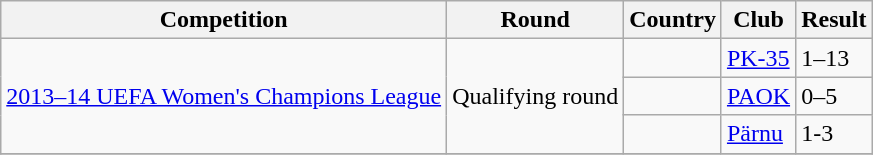<table class="wikitable">
<tr>
<th>Competition</th>
<th>Round</th>
<th>Country</th>
<th>Club</th>
<th>Result</th>
</tr>
<tr>
<td rowspan=3><a href='#'>2013–14 UEFA Women's Champions League</a></td>
<td rowspan=3>Qualifying round</td>
<td></td>
<td><a href='#'>PK-35</a></td>
<td>1–13</td>
</tr>
<tr>
<td></td>
<td><a href='#'>PAOK</a></td>
<td>0–5</td>
</tr>
<tr>
<td></td>
<td><a href='#'>Pärnu</a></td>
<td>1-3</td>
</tr>
<tr>
</tr>
</table>
